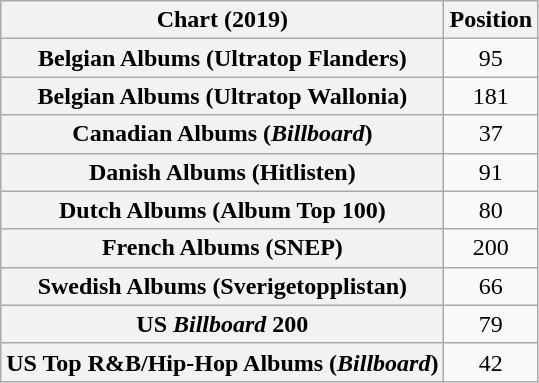<table class="wikitable sortable plainrowheaders" style="text-align:center">
<tr>
<th scope="col">Chart (2019)</th>
<th scope="col">Position</th>
</tr>
<tr>
<th scope="row">Belgian Albums (Ultratop Flanders)</th>
<td>95</td>
</tr>
<tr>
<th scope="row">Belgian Albums (Ultratop Wallonia)</th>
<td>181</td>
</tr>
<tr>
<th scope="row">Canadian Albums (<em>Billboard</em>)</th>
<td>37</td>
</tr>
<tr>
<th scope="row">Danish Albums (Hitlisten)</th>
<td>91</td>
</tr>
<tr>
<th scope="row">Dutch Albums (Album Top 100)</th>
<td>80</td>
</tr>
<tr>
<th scope="row">French Albums (SNEP)</th>
<td>200</td>
</tr>
<tr>
<th scope="row">Swedish Albums (Sverigetopplistan)</th>
<td>66</td>
</tr>
<tr>
<th scope="row">US <em>Billboard</em> 200</th>
<td>79</td>
</tr>
<tr>
<th scope="row">US Top R&B/Hip-Hop Albums (<em>Billboard</em>)</th>
<td>42</td>
</tr>
</table>
